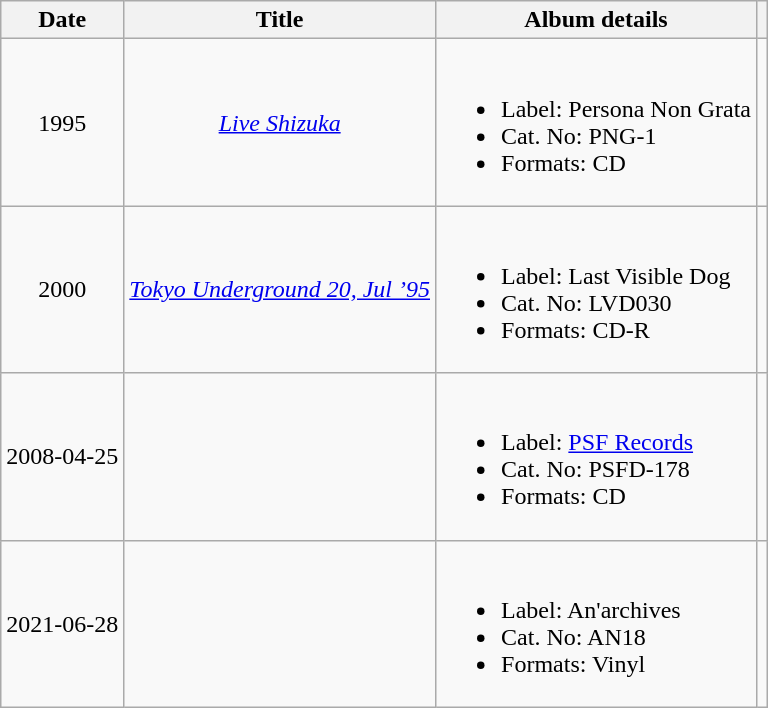<table class="wikitable sortable">
<tr>
<th>Date</th>
<th>Title</th>
<th class="unsortable">Album details</th>
<th class="unsortable"></th>
</tr>
<tr>
<td align="center">1995</td>
<td align="center"><em><a href='#'>Live Shizuka</a></em></td>
<td><br><ul><li>Label: Persona Non Grata</li><li>Cat. No: PNG-1</li><li>Formats: CD</li></ul></td>
<td></td>
</tr>
<tr>
<td align="center">2000</td>
<td align="center"><em><a href='#'>Tokyo Underground 20, Jul ’95</a></em></td>
<td><br><ul><li>Label: Last Visible Dog</li><li>Cat. No: LVD030</li><li>Formats: CD-R</li></ul></td>
<td></td>
</tr>
<tr>
<td align="center">2008-04-25</td>
<td align="center"></td>
<td><br><ul><li>Label: <a href='#'>PSF Records</a></li><li>Cat. No: PSFD-178</li><li>Formats: CD</li></ul></td>
<td></td>
</tr>
<tr>
<td align="center">2021-06-28</td>
<td align="center"></td>
<td><br><ul><li>Label: An'archives</li><li>Cat. No: AN18</li><li>Formats: Vinyl</li></ul></td>
<td></td>
</tr>
</table>
